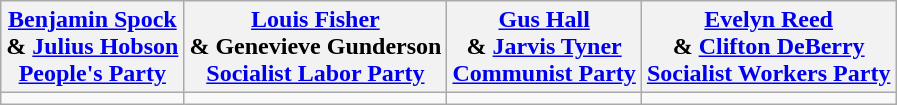<table class="wikitable" style="text-align:center;">
<tr>
<th><a href='#'>Benjamin Spock</a><br> & <a href='#'>Julius Hobson</a><br><a href='#'>People's Party</a></th>
<th><a href='#'>Louis Fisher</a><br> & Genevieve Gunderson<br><a href='#'>Socialist Labor Party</a></th>
<th><a href='#'>Gus Hall</a><br> & <a href='#'>Jarvis Tyner</a><br><a href='#'>Communist Party</a></th>
<th><a href='#'>Evelyn Reed</a><br> & <a href='#'>Clifton DeBerry</a><br><a href='#'>Socialist Workers Party</a></th>
</tr>
<tr>
<td></td>
<td></td>
<td></td>
<td></td>
</tr>
</table>
